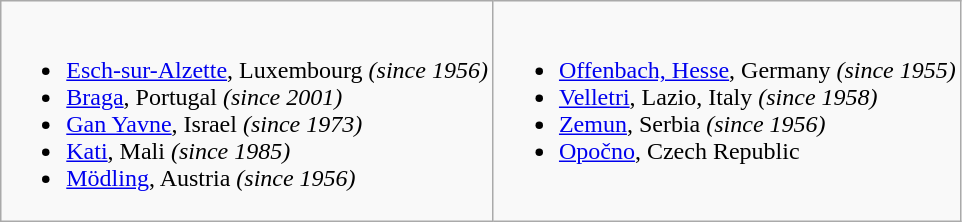<table class="wikitable">
<tr valign="top">
<td><br><ul><li> <a href='#'>Esch-sur-Alzette</a>, Luxembourg <em>(since 1956)</em></li><li> <a href='#'>Braga</a>, Portugal <em>(since 2001)</em></li><li> <a href='#'>Gan Yavne</a>, Israel <em>(since 1973)</em></li><li> <a href='#'>Kati</a>, Mali <em>(since 1985)</em></li><li> <a href='#'>Mödling</a>, Austria <em>(since 1956)</em></li></ul></td>
<td><br><ul><li> <a href='#'>Offenbach, Hesse</a>, Germany <em>(since 1955)</em></li><li> <a href='#'>Velletri</a>, Lazio, Italy <em>(since 1958)</em></li><li> <a href='#'>Zemun</a>, Serbia <em>(since 1956)</em></li><li> <a href='#'>Opočno</a>, Czech Republic</li></ul></td>
</tr>
</table>
